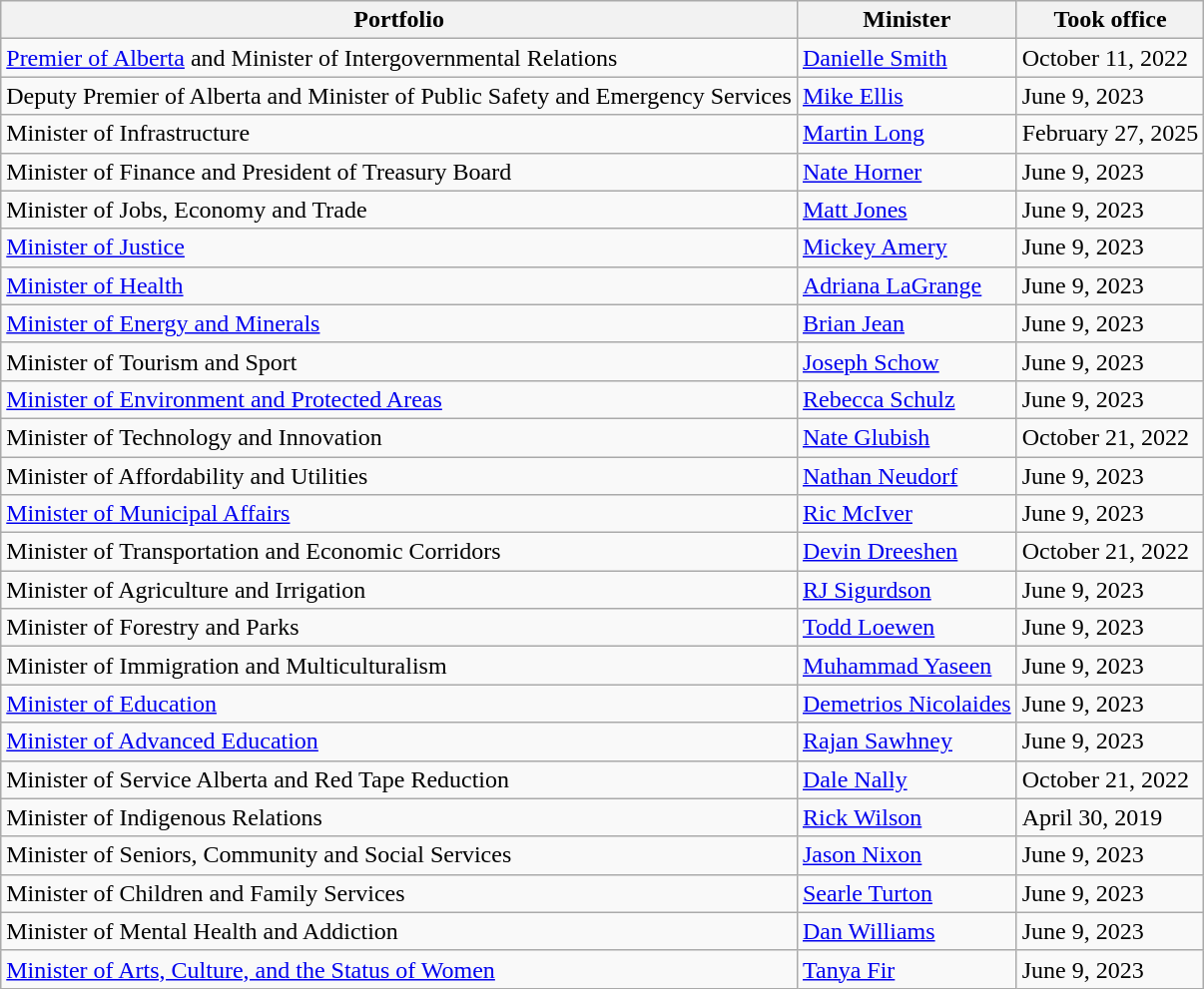<table class="wikitable">
<tr>
<th>Portfolio</th>
<th>Minister</th>
<th>Took office</th>
</tr>
<tr>
<td><a href='#'>Premier of Alberta</a> and Minister of Intergovernmental Relations</td>
<td><a href='#'>Danielle Smith</a></td>
<td>October 11, 2022</td>
</tr>
<tr>
<td>Deputy Premier of Alberta and Minister of Public Safety and Emergency Services</td>
<td><a href='#'>Mike Ellis</a></td>
<td>June 9, 2023</td>
</tr>
<tr>
<td>Minister of Infrastructure</td>
<td><a href='#'>Martin Long</a></td>
<td>February 27, 2025</td>
</tr>
<tr>
<td>Minister of Finance and President of Treasury Board</td>
<td><a href='#'>Nate Horner</a></td>
<td>June 9, 2023</td>
</tr>
<tr>
<td>Minister of Jobs, Economy and Trade</td>
<td><a href='#'>Matt Jones</a></td>
<td>June 9, 2023</td>
</tr>
<tr>
<td><a href='#'>Minister of Justice</a></td>
<td><a href='#'>Mickey Amery</a></td>
<td>June 9, 2023</td>
</tr>
<tr>
<td><a href='#'>Minister of Health</a></td>
<td><a href='#'>Adriana LaGrange</a></td>
<td>June 9, 2023</td>
</tr>
<tr>
<td><a href='#'>Minister of Energy and Minerals</a></td>
<td><a href='#'>Brian Jean</a></td>
<td>June 9, 2023</td>
</tr>
<tr>
<td>Minister of Tourism and Sport</td>
<td><a href='#'>Joseph Schow</a></td>
<td>June 9, 2023</td>
</tr>
<tr>
<td><a href='#'>Minister of Environment and Protected Areas</a></td>
<td><a href='#'>Rebecca Schulz</a></td>
<td>June 9, 2023</td>
</tr>
<tr>
<td>Minister of Technology and Innovation</td>
<td><a href='#'>Nate Glubish</a></td>
<td>October 21, 2022</td>
</tr>
<tr>
<td>Minister of Affordability and Utilities</td>
<td><a href='#'>Nathan Neudorf</a></td>
<td>June 9, 2023</td>
</tr>
<tr>
<td><a href='#'>Minister of Municipal Affairs</a></td>
<td><a href='#'>Ric McIver</a></td>
<td>June 9, 2023</td>
</tr>
<tr>
<td>Minister of Transportation and Economic Corridors</td>
<td><a href='#'>Devin Dreeshen</a></td>
<td>October 21, 2022</td>
</tr>
<tr>
<td>Minister of Agriculture and Irrigation</td>
<td><a href='#'>RJ Sigurdson</a></td>
<td>June 9, 2023</td>
</tr>
<tr>
<td>Minister of Forestry and Parks</td>
<td><a href='#'>Todd Loewen</a></td>
<td>June 9, 2023</td>
</tr>
<tr>
<td>Minister of Immigration and Multiculturalism</td>
<td><a href='#'>Muhammad Yaseen</a></td>
<td>June 9, 2023</td>
</tr>
<tr>
<td><a href='#'>Minister of Education</a></td>
<td><a href='#'>Demetrios Nicolaides</a></td>
<td>June 9, 2023</td>
</tr>
<tr>
<td><a href='#'>Minister of Advanced Education</a></td>
<td><a href='#'>Rajan Sawhney</a></td>
<td>June 9, 2023</td>
</tr>
<tr>
<td>Minister of Service Alberta and Red Tape Reduction</td>
<td><a href='#'>Dale Nally</a></td>
<td>October 21, 2022</td>
</tr>
<tr>
<td>Minister of Indigenous Relations</td>
<td><a href='#'>Rick Wilson</a></td>
<td>April 30, 2019</td>
</tr>
<tr>
<td>Minister of Seniors, Community and Social Services</td>
<td><a href='#'>Jason Nixon</a></td>
<td>June 9, 2023</td>
</tr>
<tr>
<td>Minister of Children and Family Services</td>
<td><a href='#'>Searle Turton</a></td>
<td>June 9, 2023</td>
</tr>
<tr>
<td>Minister of Mental Health and Addiction</td>
<td><a href='#'>Dan Williams</a></td>
<td>June 9, 2023</td>
</tr>
<tr>
<td><a href='#'>Minister of Arts, Culture, and the Status of Women</a></td>
<td><a href='#'>Tanya Fir</a></td>
<td>June 9, 2023</td>
</tr>
</table>
